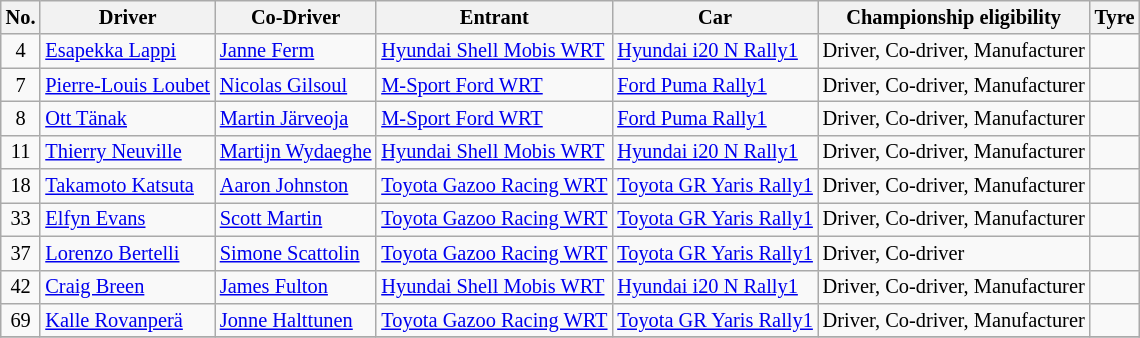<table class="wikitable" style="font-size: 85%;">
<tr>
<th>No.</th>
<th>Driver</th>
<th>Co-Driver</th>
<th>Entrant</th>
<th>Car</th>
<th>Championship eligibility</th>
<th>Tyre</th>
</tr>
<tr>
<td align="center">4</td>
<td> <a href='#'>Esapekka Lappi</a></td>
<td> <a href='#'>Janne Ferm</a></td>
<td> <a href='#'>Hyundai Shell Mobis WRT</a></td>
<td><a href='#'>Hyundai i20 N Rally1</a></td>
<td>Driver, Co-driver, Manufacturer</td>
<td align="center"></td>
</tr>
<tr>
<td align="center">7</td>
<td> <a href='#'>Pierre-Louis Loubet</a></td>
<td> <a href='#'>Nicolas Gilsoul</a></td>
<td> <a href='#'>M-Sport Ford WRT</a></td>
<td><a href='#'>Ford Puma Rally1</a></td>
<td>Driver, Co-driver, Manufacturer</td>
<td align="center"></td>
</tr>
<tr>
<td align="center">8</td>
<td> <a href='#'>Ott Tänak</a></td>
<td> <a href='#'>Martin Järveoja</a></td>
<td> <a href='#'>M-Sport Ford WRT</a></td>
<td><a href='#'>Ford Puma Rally1</a></td>
<td>Driver, Co-driver, Manufacturer</td>
<td align="center"></td>
</tr>
<tr>
<td align="center">11</td>
<td> <a href='#'>Thierry Neuville</a></td>
<td> <a href='#'>Martijn Wydaeghe</a></td>
<td> <a href='#'>Hyundai Shell Mobis WRT</a></td>
<td><a href='#'>Hyundai i20 N Rally1</a></td>
<td>Driver, Co-driver, Manufacturer</td>
<td align="center"></td>
</tr>
<tr>
<td align="center">18</td>
<td> <a href='#'>Takamoto Katsuta</a></td>
<td> <a href='#'>Aaron Johnston</a></td>
<td> <a href='#'>Toyota Gazoo Racing WRT</a></td>
<td><a href='#'>Toyota GR Yaris Rally1</a></td>
<td>Driver, Co-driver, Manufacturer</td>
<td align="center"></td>
</tr>
<tr>
<td align="center">33</td>
<td> <a href='#'>Elfyn Evans</a></td>
<td> <a href='#'>Scott Martin</a></td>
<td> <a href='#'>Toyota Gazoo Racing WRT</a></td>
<td><a href='#'>Toyota GR Yaris Rally1</a></td>
<td>Driver, Co-driver, Manufacturer</td>
<td align="center"></td>
</tr>
<tr>
<td align="center">37</td>
<td> <a href='#'>Lorenzo Bertelli</a></td>
<td> <a href='#'>Simone Scattolin</a></td>
<td> <a href='#'>Toyota Gazoo Racing WRT</a></td>
<td><a href='#'>Toyota GR Yaris Rally1</a></td>
<td>Driver, Co-driver</td>
<td align="center"></td>
</tr>
<tr>
<td align="center">42</td>
<td> <a href='#'>Craig Breen</a></td>
<td> <a href='#'>James Fulton</a></td>
<td> <a href='#'>Hyundai Shell Mobis WRT</a></td>
<td><a href='#'>Hyundai i20 N Rally1</a></td>
<td>Driver, Co-driver, Manufacturer</td>
<td align="center"></td>
</tr>
<tr>
<td align="center">69</td>
<td> <a href='#'>Kalle Rovanperä</a></td>
<td> <a href='#'>Jonne Halttunen</a></td>
<td> <a href='#'>Toyota Gazoo Racing WRT</a></td>
<td><a href='#'>Toyota GR Yaris Rally1</a></td>
<td>Driver, Co-driver, Manufacturer</td>
<td align="center"></td>
</tr>
<tr>
</tr>
</table>
